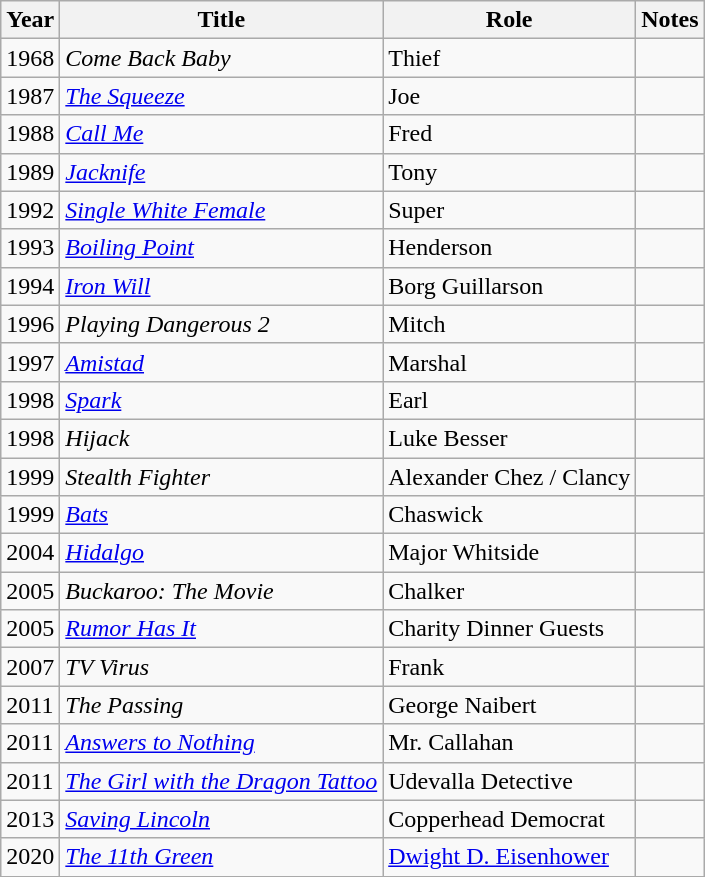<table class="wikitable sortable">
<tr>
<th>Year</th>
<th>Title</th>
<th>Role</th>
<th>Notes</th>
</tr>
<tr>
<td>1968</td>
<td><em>Come Back Baby</em></td>
<td>Thief</td>
<td></td>
</tr>
<tr>
<td>1987</td>
<td><a href='#'><em>The Squeeze</em></a></td>
<td>Joe</td>
<td></td>
</tr>
<tr>
<td>1988</td>
<td><a href='#'><em>Call Me</em></a></td>
<td>Fred</td>
<td></td>
</tr>
<tr>
<td>1989</td>
<td><em><a href='#'>Jacknife</a></em></td>
<td>Tony</td>
<td></td>
</tr>
<tr>
<td>1992</td>
<td><em><a href='#'>Single White Female</a></em></td>
<td>Super</td>
<td></td>
</tr>
<tr>
<td>1993</td>
<td><a href='#'><em>Boiling Point</em></a></td>
<td>Henderson</td>
<td></td>
</tr>
<tr>
<td>1994</td>
<td><em><a href='#'>Iron Will</a></em></td>
<td>Borg Guillarson</td>
<td></td>
</tr>
<tr>
<td>1996</td>
<td><em>Playing Dangerous 2</em></td>
<td>Mitch</td>
<td></td>
</tr>
<tr>
<td>1997</td>
<td><a href='#'><em>Amistad</em></a></td>
<td>Marshal</td>
<td></td>
</tr>
<tr>
<td>1998</td>
<td><a href='#'><em>Spark</em></a></td>
<td>Earl</td>
<td></td>
</tr>
<tr>
<td>1998</td>
<td><em>Hijack</em></td>
<td>Luke Besser</td>
<td></td>
</tr>
<tr>
<td>1999</td>
<td><em>Stealth Fighter</em></td>
<td>Alexander Chez / Clancy</td>
<td></td>
</tr>
<tr>
<td>1999</td>
<td><a href='#'><em>Bats</em></a></td>
<td>Chaswick</td>
<td></td>
</tr>
<tr>
<td>2004</td>
<td><a href='#'><em>Hidalgo</em></a></td>
<td>Major Whitside</td>
<td></td>
</tr>
<tr>
<td>2005</td>
<td><em>Buckaroo: The Movie</em></td>
<td>Chalker</td>
<td></td>
</tr>
<tr>
<td>2005</td>
<td><a href='#'><em>Rumor Has It</em></a></td>
<td>Charity Dinner Guests</td>
<td></td>
</tr>
<tr>
<td>2007</td>
<td><em>TV Virus</em></td>
<td>Frank</td>
<td></td>
</tr>
<tr>
<td>2011</td>
<td><em>The Passing</em></td>
<td>George Naibert</td>
<td></td>
</tr>
<tr>
<td>2011</td>
<td><a href='#'><em>Answers to Nothing</em></a></td>
<td>Mr. Callahan</td>
<td></td>
</tr>
<tr>
<td>2011</td>
<td><a href='#'><em>The Girl with the Dragon Tattoo</em></a></td>
<td>Udevalla Detective</td>
<td></td>
</tr>
<tr>
<td>2013</td>
<td><em><a href='#'>Saving Lincoln</a></em></td>
<td>Copperhead Democrat</td>
<td></td>
</tr>
<tr>
<td>2020</td>
<td><em><a href='#'>The 11th Green</a></em></td>
<td><a href='#'>Dwight D. Eisenhower</a></td>
<td></td>
</tr>
</table>
